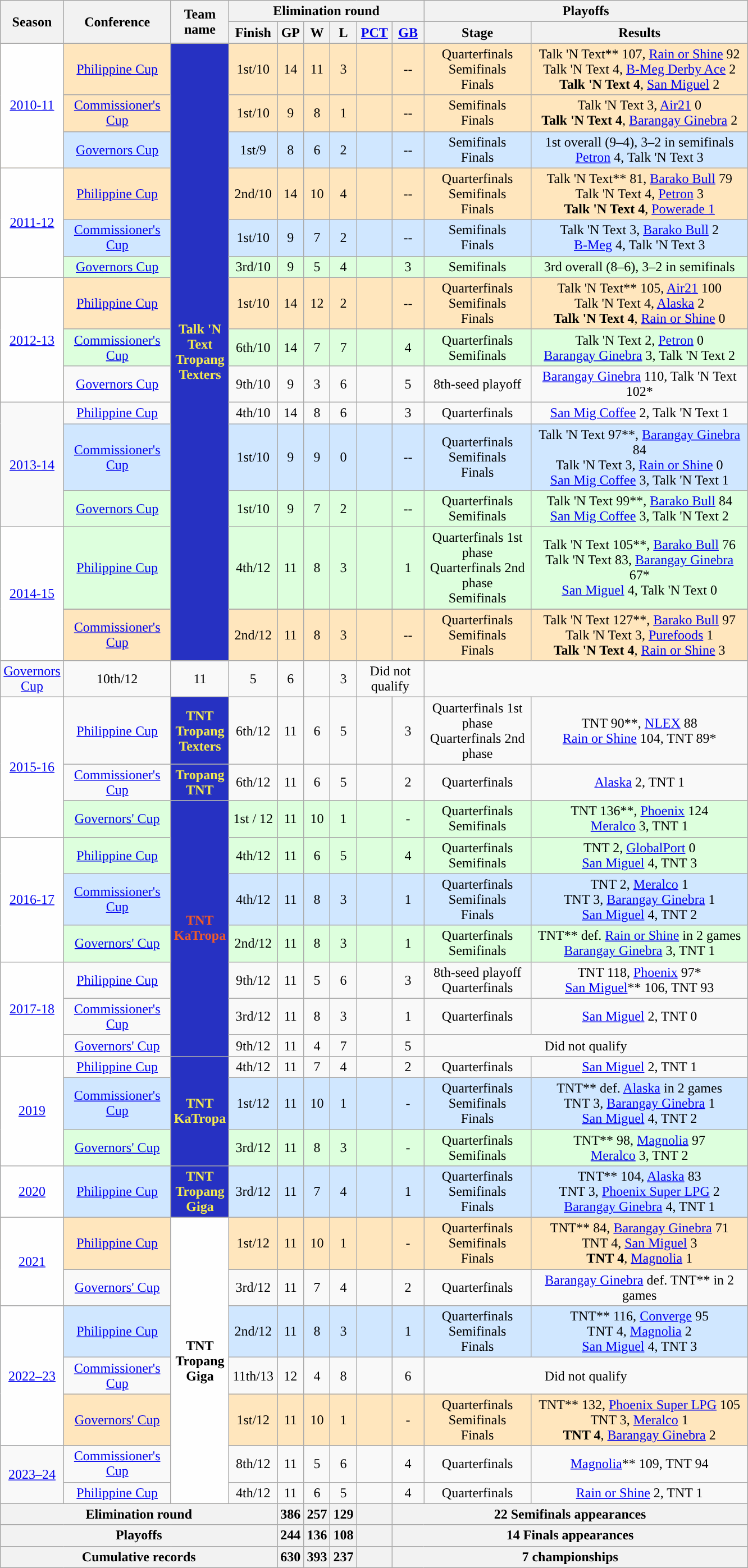<table class=wikitable style="text-align:center;">
<tr>
<th width=50px rowspan=2>Season</th>
<th width=120px rowspan=2>Conference</th>
<th width=60px rowspan=2>Team name</th>
<th colspan=6>Elimination round</th>
<th colspan=2>Playoffs</th>
</tr>
<tr>
<th width=50px>Finish</th>
<th width=20px>GP</th>
<th width=20px>W</th>
<th width=20px>L</th>
<th width=35px><a href='#'>PCT</a></th>
<th width=30px><a href='#'>GB</a></th>
<th width=120px>Stage</th>
<th width=250px>Results</th>
</tr>
<tr bgcolor=#FFE6BD>
<td rowspan=3 bgcolor=#fefefe><a href='#'>2010-11</a></td>
<td><a href='#'>Philippine Cup</a></td>
<td rowspan=15 bgcolor=#fefefe style="background:#2631C2; color:#F4EB51; "><span><strong>Talk 'N Text Tropang Texters</strong></span></td>
<td>1st/10</td>
<td>14</td>
<td>11</td>
<td>3</td>
<td></td>
<td>--</td>
<td>Quarterfinals<br>Semifinals<br>Finals</td>
<td>Talk 'N Text** 107, <a href='#'>Rain or Shine</a> 92<br>Talk 'N Text 4, <a href='#'>B-Meg Derby Ace</a> 2<br><strong>Talk 'N Text 4</strong>, <a href='#'>San Miguel</a> 2</td>
</tr>
<tr bgcolor=#FFE6BD>
<td><a href='#'>Commissioner's Cup</a></td>
<td>1st/10</td>
<td>9</td>
<td>8</td>
<td>1</td>
<td></td>
<td>--</td>
<td>Semifinals<br>Finals</td>
<td>Talk 'N Text 3, <a href='#'>Air21</a> 0<br><strong>Talk 'N Text 4</strong>, <a href='#'>Barangay Ginebra</a>  2</td>
</tr>
<tr bgcolor=#D0E7FF>
<td><a href='#'>Governors Cup</a></td>
<td>1st/9</td>
<td>8</td>
<td>6</td>
<td>2</td>
<td></td>
<td>--</td>
<td>Semifinals<br>Finals</td>
<td>1st overall (9–4), 3–2 in semifinals<br><a href='#'>Petron</a> 4, Talk 'N Text 3</td>
</tr>
<tr bgcolor=#FFE6BD>
<td bgcolor=#fefefe rowspan=3><a href='#'>2011-12</a></td>
<td><a href='#'>Philippine Cup</a></td>
<td>2nd/10</td>
<td>14</td>
<td>10</td>
<td>4</td>
<td></td>
<td>--</td>
<td>Quarterfinals<br>Semifinals<br>Finals</td>
<td>Talk 'N Text** 81, <a href='#'>Barako Bull</a> 79<br>Talk 'N Text 4, <a href='#'>Petron</a> 3<br><strong>Talk 'N Text 4</strong>, <a href='#'>Powerade 1</a></td>
</tr>
<tr bgcolor=#D0E7FF>
<td><a href='#'>Commissioner's Cup</a></td>
<td>1st/10</td>
<td>9</td>
<td>7</td>
<td>2</td>
<td></td>
<td>--</td>
<td>Semifinals<br>Finals</td>
<td>Talk 'N Text 3, <a href='#'>Barako Bull</a> 2<br><a href='#'>B-Meg</a> 4, Talk 'N Text 3</td>
</tr>
<tr bgcolor=#DDFFDD>
<td><a href='#'>Governors Cup</a></td>
<td>3rd/10</td>
<td>9</td>
<td>5</td>
<td>4</td>
<td></td>
<td>3</td>
<td>Semifinals</td>
<td>3rd overall (8–6), 3–2 in semifinals</td>
</tr>
<tr bgcolor=#FFE6BD>
<td bgcolor=#fefefe rowspan=3><a href='#'>2012-13</a></td>
<td><a href='#'>Philippine Cup</a></td>
<td>1st/10</td>
<td>14</td>
<td>12</td>
<td>2</td>
<td></td>
<td>--</td>
<td>Quarterfinals<br>Semifinals<br>Finals</td>
<td>Talk 'N Text** 105, <a href='#'>Air21</a> 100<br>Talk 'N Text 4, <a href='#'>Alaska</a> 2<br><strong>Talk 'N Text 4</strong>, <a href='#'>Rain or Shine</a> 0</td>
</tr>
<tr bgcolor=#DDFFDD>
<td><a href='#'>Commissioner's Cup</a></td>
<td>6th/10</td>
<td>14</td>
<td>7</td>
<td>7</td>
<td></td>
<td>4</td>
<td>Quarterfinals<br>Semifinals</td>
<td>Talk 'N Text 2, <a href='#'>Petron</a> 0<br><a href='#'>Barangay Ginebra</a> 3, Talk 'N Text 2</td>
</tr>
<tr>
<td><a href='#'>Governors Cup</a></td>
<td>9th/10</td>
<td>9</td>
<td>3</td>
<td>6</td>
<td></td>
<td>5</td>
<td>8th-seed playoff</td>
<td><a href='#'>Barangay Ginebra</a> 110, Talk 'N Text 102*</td>
</tr>
<tr>
<td rowspan=3><a href='#'>2013-14</a></td>
<td><a href='#'>Philippine Cup</a></td>
<td>4th/10</td>
<td>14</td>
<td>8</td>
<td>6</td>
<td></td>
<td>3</td>
<td>Quarterfinals</td>
<td><a href='#'>San Mig Coffee</a> 2, Talk 'N Text 1</td>
</tr>
<tr bgcolor=#D0E7FF>
<td><a href='#'>Commissioner's Cup</a></td>
<td>1st/10</td>
<td>9</td>
<td>9</td>
<td>0</td>
<td></td>
<td>--</td>
<td>Quarterfinals<br>Semifinals<br>Finals</td>
<td>Talk 'N Text 97**, <a href='#'>Barangay Ginebra</a> 84<br> Talk 'N Text 3, <a href='#'>Rain or Shine</a> 0<br><a href='#'>San Mig Coffee</a> 3, Talk 'N Text 1</td>
</tr>
<tr bgcolor=#DDFFDD>
<td><a href='#'>Governors Cup</a></td>
<td>1st/10</td>
<td>9</td>
<td>7</td>
<td>2</td>
<td></td>
<td>--</td>
<td>Quarterfinals<br>Semifinals</td>
<td>Talk 'N Text 99**, <a href='#'>Barako Bull</a> 84<br> <a href='#'>San Mig Coffee</a> 3, Talk 'N Text 2</td>
</tr>
<tr bgcolor=#DDFFDD>
<td bgcolor=#fefefe rowspan=3><a href='#'>2014-15</a></td>
<td><a href='#'>Philippine Cup</a></td>
<td>4th/12</td>
<td>11</td>
<td>8</td>
<td>3</td>
<td></td>
<td>1</td>
<td>Quarterfinals 1st phase<br>Quarterfinals 2nd phase<br>Semifinals</td>
<td>Talk 'N Text 105**, <a href='#'>Barako Bull</a> 76<br>Talk 'N Text 83, <a href='#'>Barangay Ginebra</a> 67*<br><a href='#'>San Miguel</a> 4, Talk 'N Text 0</td>
</tr>
<tr bgcolor=#D0E7FF>
</tr>
<tr bgcolor=#FFE6BD>
<td><a href='#'>Commissioner's Cup</a></td>
<td>2nd/12</td>
<td>11</td>
<td>8</td>
<td>3</td>
<td></td>
<td>--</td>
<td>Quarterfinals<br>Semifinals<br>Finals</td>
<td>Talk 'N Text 127**, <a href='#'>Barako Bull</a> 97<br> Talk 'N Text 3, <a href='#'>Purefoods</a> 1<br><strong>Talk 'N Text 4</strong>, <a href='#'>Rain or Shine</a> 3</td>
</tr>
<tr>
<td><a href='#'>Governors Cup</a></td>
<td>10th/12</td>
<td>11</td>
<td>5</td>
<td>6</td>
<td></td>
<td>3</td>
<td colspan=2>Did not qualify</td>
</tr>
<tr>
<td bgcolor=#fefefe rowspan=3><a href='#'>2015-16</a></td>
<td><a href='#'>Philippine Cup</a></td>
<td rowspan=1 bgcolor=#fefefe style="background:#2631C2; color:#F4EB51; "><span><strong>TNT Tropang Texters</strong></span></td>
<td>6th/12</td>
<td>11</td>
<td>6</td>
<td>5</td>
<td></td>
<td>3</td>
<td>Quarterfinals 1st phase<br>Quarterfinals 2nd phase</td>
<td>TNT 90**, <a href='#'>NLEX</a> 88 <br> <a href='#'>Rain or Shine</a> 104, TNT 89*</td>
</tr>
<tr>
<td><a href='#'>Commissioner's Cup</a></td>
<td rowspan=1 bgcolor=#fefefe style="background:#2631C2; color:#F4EB51; "><span><strong>Tropang TNT</strong></span></td>
<td>6th/12</td>
<td>11</td>
<td>6</td>
<td>5</td>
<td></td>
<td>2</td>
<td>Quarterfinals<br></td>
<td><a href='#'>Alaska</a> 2, TNT 1</td>
</tr>
<tr bgcolor=#DDFFDD>
<td><a href='#'>Governors' Cup</a></td>
<td rowspan=7 bgcolor=#fefefe style="background:#2631C2; color:#F05B28; "><span><strong>TNT KaTropa</strong></span></td>
<td>1st / 12</td>
<td>11</td>
<td>10</td>
<td>1</td>
<td></td>
<td>-</td>
<td>Quarterfinals<br>Semifinals</td>
<td>TNT 136**, <a href='#'>Phoenix</a> 124 <br> <a href='#'>Meralco</a> 3, TNT 1</td>
</tr>
<tr bgcolor=#DDFFDD>
<td bgcolor=#fefefe rowspan=3><a href='#'>2016-17</a></td>
<td><a href='#'>Philippine Cup</a></td>
<td>4th/12</td>
<td>11</td>
<td>6</td>
<td>5</td>
<td></td>
<td>4</td>
<td>Quarterfinals <br> Semifinals</td>
<td>TNT 2, <a href='#'>GlobalPort</a> 0 <br> <a href='#'>San Miguel</a> 4, TNT 3</td>
</tr>
<tr bgcolor=#D0E7FF>
<td><a href='#'>Commissioner's Cup</a></td>
<td>4th/12</td>
<td>11</td>
<td>8</td>
<td>3</td>
<td></td>
<td>1</td>
<td>Quarterfinals <br> Semifinals <br> Finals</td>
<td>TNT 2, <a href='#'>Meralco</a> 1 <br> TNT 3, <a href='#'>Barangay Ginebra</a> 1 <br> <a href='#'>San Miguel</a> 4, TNT 2</td>
</tr>
<tr bgcolor=#DDFFDD>
<td><a href='#'>Governors' Cup</a></td>
<td>2nd/12</td>
<td>11</td>
<td>8</td>
<td>3</td>
<td></td>
<td>1</td>
<td>Quarterfinals<br>Semifinals</td>
<td>TNT** def. <a href='#'>Rain or Shine</a> in 2 games <br> <a href='#'>Barangay Ginebra</a> 3, TNT 1</td>
</tr>
<tr>
<td bgcolor=#fefefe rowspan=3><a href='#'>2017-18</a></td>
<td><a href='#'>Philippine Cup</a></td>
<td>9th/12</td>
<td>11</td>
<td>5</td>
<td>6</td>
<td></td>
<td>3</td>
<td>8th-seed playoff <br> Quarterfinals</td>
<td>TNT 118, <a href='#'>Phoenix</a> 97* <br> <a href='#'>San Miguel</a>** 106, TNT 93</td>
</tr>
<tr>
<td><a href='#'>Commissioner's Cup</a></td>
<td>3rd/12</td>
<td>11</td>
<td>8</td>
<td>3</td>
<td></td>
<td>1</td>
<td>Quarterfinals</td>
<td><a href='#'>San Miguel</a> 2, TNT 0</td>
</tr>
<tr>
<td><a href='#'>Governors' Cup</a></td>
<td>9th/12</td>
<td>11</td>
<td>4</td>
<td>7</td>
<td></td>
<td>5</td>
<td colspan=2>Did not qualify</td>
</tr>
<tr>
<td bgcolor=#fefefe rowspan=3><a href='#'>2019</a></td>
<td><a href='#'>Philippine Cup</a></td>
<td rowspan=3 bgcolor=#fefefe style="background:#2631C2; color:#F4EB51; "><span><strong>TNT KaTropa</strong></span></td>
<td>4th/12</td>
<td>11</td>
<td>7</td>
<td>4</td>
<td></td>
<td>2</td>
<td>Quarterfinals</td>
<td><a href='#'>San Miguel</a> 2, TNT 1</td>
</tr>
<tr bgcolor=#D0E7FF>
<td><a href='#'>Commissioner's Cup</a></td>
<td>1st/12</td>
<td>11</td>
<td>10</td>
<td>1</td>
<td></td>
<td>-</td>
<td>Quarterfinals <br> Semifinals <br> Finals</td>
<td>TNT** def. <a href='#'>Alaska</a> in 2 games <br> TNT 3, <a href='#'>Barangay Ginebra</a> 1 <br> <a href='#'>San Miguel</a> 4, TNT 2</td>
</tr>
<tr bgcolor=#DDFFDD>
<td><a href='#'>Governors' Cup</a></td>
<td>3rd/12</td>
<td>11</td>
<td>8</td>
<td>3</td>
<td></td>
<td>-</td>
<td>Quarterfinals<br>Semifinals</td>
<td>TNT** 98, <a href='#'>Magnolia</a> 97 <br> <a href='#'>Meralco</a> 3, TNT 2</td>
</tr>
<tr bgcolor=#D0E7FF>
<td bgcolor=#fefefe><a href='#'>2020</a></td>
<td><a href='#'>Philippine Cup</a></td>
<td bgcolor=#fefefe style="background:#2631C2; color:#F4EB51; "><span><strong>TNT Tropang Giga</strong></span></td>
<td>3rd/12</td>
<td>11</td>
<td>7</td>
<td>4</td>
<td></td>
<td>1</td>
<td>Quarterfinals<br>Semifinals<br>Finals</td>
<td>TNT** 104, <a href='#'>Alaska</a> 83<br>TNT 3, <a href='#'>Phoenix Super LPG</a> 2<br><a href='#'>Barangay Ginebra</a> 4, TNT 1</td>
</tr>
<tr bgcolor=#FFE6BD>
<td bgcolor=#fefefe rowspan=2><a href='#'>2021</a></td>
<td><a href='#'>Philippine Cup</a></td>
<td rowspan=7 bgcolor=#fefefe><strong>TNT Tropang Giga</strong></td>
<td>1st/12</td>
<td>11</td>
<td>10</td>
<td>1</td>
<td></td>
<td>-</td>
<td>Quarterfinals<br>Semifinals<br>Finals</td>
<td>TNT** 84, <a href='#'>Barangay Ginebra</a> 71<br>TNT 4, <a href='#'>San Miguel</a> 3<br><strong>TNT 4</strong>, <a href='#'>Magnolia</a> 1</td>
</tr>
<tr>
<td><a href='#'>Governors' Cup</a></td>
<td>3rd/12</td>
<td>11</td>
<td>7</td>
<td>4</td>
<td></td>
<td>2</td>
<td>Quarterfinals</td>
<td><a href='#'>Barangay Ginebra</a> def. TNT** in 2 games</td>
</tr>
<tr bgcolor=#D0E7FF>
<td bgcolor=#fefefe rowspan=3><a href='#'>2022–23</a></td>
<td><a href='#'>Philippine Cup</a></td>
<td>2nd/12</td>
<td>11</td>
<td>8</td>
<td>3</td>
<td></td>
<td>1</td>
<td>Quarterfinals<br>Semifinals<br>Finals</td>
<td>TNT** 116, <a href='#'>Converge</a> 95<br>TNT 4, <a href='#'>Magnolia</a> 2<br><a href='#'>San Miguel</a> 4, TNT 3</td>
</tr>
<tr>
<td><a href='#'>Commissioner's Cup</a></td>
<td>11th/13</td>
<td>12</td>
<td>4</td>
<td>8</td>
<td></td>
<td>6</td>
<td colspan=2>Did not qualify</td>
</tr>
<tr bgcolor=#FFE6BD>
<td><a href='#'>Governors' Cup</a></td>
<td>1st/12</td>
<td>11</td>
<td>10</td>
<td>1</td>
<td></td>
<td>-</td>
<td>Quarterfinals<br>Semifinals<br>Finals</td>
<td>TNT** 132, <a href='#'>Phoenix Super LPG</a> 105<br>TNT 3, <a href='#'>Meralco</a> 1<br><strong>TNT 4</strong>, <a href='#'>Barangay Ginebra</a> 2</td>
</tr>
<tr>
<td rowspan=2><a href='#'>2023–24</a></td>
<td><a href='#'>Commissioner's Cup</a></td>
<td>8th/12</td>
<td>11</td>
<td>5</td>
<td>6</td>
<td></td>
<td>4</td>
<td>Quarterfinals</td>
<td><a href='#'>Magnolia</a>** 109, TNT 94</td>
</tr>
<tr>
<td><a href='#'>Philippine Cup</a></td>
<td>4th/12</td>
<td>11</td>
<td>6</td>
<td>5</td>
<td></td>
<td>4</td>
<td>Quarterfinals</td>
<td><a href='#'>Rain or Shine</a> 2, TNT 1</td>
</tr>
<tr>
<th colspan=4>Elimination round</th>
<th>386</th>
<th>257</th>
<th>129</th>
<th></th>
<th colspan=3>22 Semifinals appearances</th>
</tr>
<tr>
<th colspan=4>Playoffs</th>
<th>244</th>
<th>136</th>
<th>108</th>
<th></th>
<th colspan=3>14 Finals appearances</th>
</tr>
<tr>
<th colspan=4>Cumulative records</th>
<th>630</th>
<th>393</th>
<th>237</th>
<th></th>
<th colspan=3>7 championships</th>
</tr>
</table>
